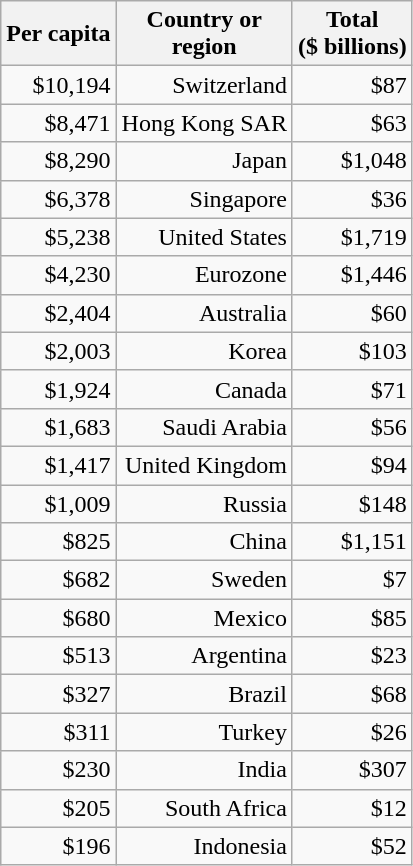<table style="text-align: right;" class="wikitable sortable col2left">
<tr>
<th>Per capita</th>
<th>Country or<br>region</th>
<th>Total<br>($ billions)</th>
</tr>
<tr>
<td>$10,194</td>
<td>Switzerland</td>
<td>$87</td>
</tr>
<tr>
<td>$8,471</td>
<td>Hong Kong SAR</td>
<td>$63</td>
</tr>
<tr>
<td>$8,290</td>
<td>Japan</td>
<td>$1,048</td>
</tr>
<tr>
<td>$6,378</td>
<td>Singapore</td>
<td>$36</td>
</tr>
<tr>
<td>$5,238</td>
<td>United States</td>
<td>$1,719</td>
</tr>
<tr>
<td>$4,230</td>
<td>Eurozone</td>
<td>$1,446</td>
</tr>
<tr>
<td>$2,404</td>
<td>Australia</td>
<td>$60</td>
</tr>
<tr>
<td>$2,003</td>
<td>Korea</td>
<td>$103</td>
</tr>
<tr>
<td>$1,924</td>
<td>Canada</td>
<td>$71</td>
</tr>
<tr>
<td>$1,683</td>
<td>Saudi Arabia</td>
<td>$56</td>
</tr>
<tr>
<td>$1,417</td>
<td>United Kingdom</td>
<td>$94</td>
</tr>
<tr>
<td>$1,009</td>
<td>Russia</td>
<td>$148</td>
</tr>
<tr>
<td>$825</td>
<td>China</td>
<td>$1,151</td>
</tr>
<tr>
<td>$682</td>
<td>Sweden</td>
<td>$7</td>
</tr>
<tr>
<td>$680</td>
<td>Mexico</td>
<td>$85</td>
</tr>
<tr>
<td>$513</td>
<td>Argentina</td>
<td>$23</td>
</tr>
<tr>
<td>$327</td>
<td>Brazil</td>
<td>$68</td>
</tr>
<tr>
<td>$311</td>
<td>Turkey</td>
<td>$26</td>
</tr>
<tr>
<td>$230</td>
<td>India</td>
<td>$307</td>
</tr>
<tr>
<td>$205</td>
<td>South Africa</td>
<td>$12</td>
</tr>
<tr>
<td>$196</td>
<td>Indonesia</td>
<td>$52</td>
</tr>
</table>
